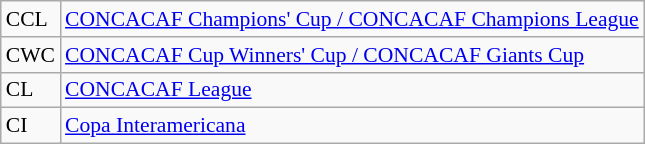<table class="wikitable" style="font-size:90%;">
<tr>
<td>CCL</td>
<td><a href='#'>CONCACAF Champions' Cup / CONCACAF Champions League</a></td>
</tr>
<tr>
<td>CWC</td>
<td><a href='#'>CONCACAF Cup Winners' Cup / CONCACAF Giants Cup</a></td>
</tr>
<tr>
<td>CL</td>
<td><a href='#'>CONCACAF League</a></td>
</tr>
<tr>
<td>CI</td>
<td><a href='#'>Copa Interamericana</a></td>
</tr>
</table>
